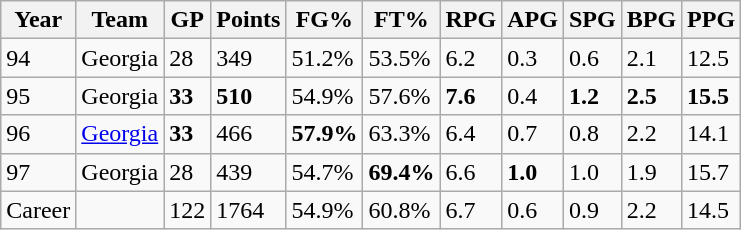<table class="wikitable">
<tr>
<th>Year</th>
<th>Team</th>
<th>GP</th>
<th>Points</th>
<th>FG%</th>
<th>FT%</th>
<th>RPG</th>
<th>APG</th>
<th>SPG</th>
<th>BPG</th>
<th>PPG</th>
</tr>
<tr>
<td>94</td>
<td>Georgia</td>
<td>28</td>
<td>349</td>
<td>51.2%</td>
<td>53.5%</td>
<td>6.2</td>
<td>0.3</td>
<td>0.6</td>
<td>2.1</td>
<td>12.5</td>
</tr>
<tr>
<td>95</td>
<td>Georgia</td>
<td><strong>33</strong></td>
<td><strong>510</strong></td>
<td>54.9%</td>
<td>57.6%</td>
<td><strong>7.6</strong></td>
<td>0.4</td>
<td><strong>1.2</strong></td>
<td><strong>2.5</strong></td>
<td><strong>15.5</strong></td>
</tr>
<tr>
<td>96</td>
<td><a href='#'>Georgia</a></td>
<td><strong>33</strong></td>
<td>466</td>
<td><strong>57.9%</strong></td>
<td>63.3%</td>
<td>6.4</td>
<td>0.7</td>
<td>0.8</td>
<td>2.2</td>
<td>14.1</td>
</tr>
<tr>
<td>97</td>
<td>Georgia</td>
<td>28</td>
<td>439</td>
<td>54.7%</td>
<td><strong>69.4%</strong></td>
<td>6.6</td>
<td><strong>1.0</strong></td>
<td>1.0</td>
<td>1.9</td>
<td>15.7</td>
</tr>
<tr>
<td>Career</td>
<td></td>
<td>122</td>
<td>1764</td>
<td>54.9%</td>
<td>60.8%</td>
<td>6.7</td>
<td>0.6</td>
<td>0.9</td>
<td>2.2</td>
<td>14.5</td>
</tr>
</table>
